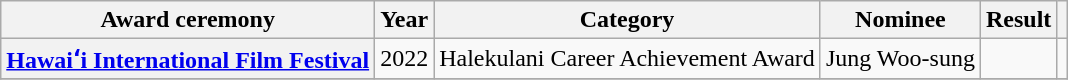<table class="wikitable plainrowheaders sortable">
<tr>
<th scope="col">Award ceremony</th>
<th scope="col">Year</th>
<th scope="col">Category</th>
<th scope="col">Nominee</th>
<th scope="col">Result</th>
<th scope="col" class="unsortable"></th>
</tr>
<tr>
<th scope="row"  rowspan="1"><a href='#'>Hawaiʻi International Film Festival</a></th>
<td style="text-align:center" rowspan="1">2022</td>
<td>Halekulani Career Achievement Award</td>
<td>Jung Woo-sung</td>
<td></td>
<td style="text-align:center"></td>
</tr>
<tr>
</tr>
</table>
